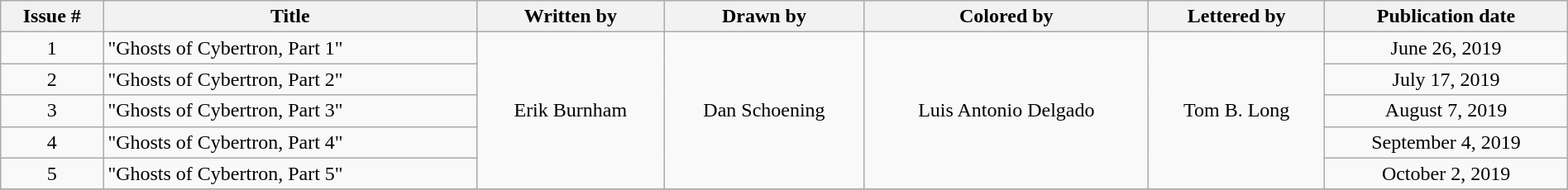<table class="wikitable" style="text-align: center;" width="100%;">
<tr>
<th>Issue #</th>
<th>Title</th>
<th>Written by</th>
<th>Drawn by</th>
<th>Colored by</th>
<th>Lettered by</th>
<th>Publication date</th>
</tr>
<tr>
<td>1</td>
<td style="text-align: left;">"Ghosts of Cybertron, Part 1"</td>
<td rowspan="5">Erik Burnham</td>
<td rowspan="5">Dan Schoening</td>
<td rowspan="5">Luis Antonio Delgado</td>
<td rowspan="5">Tom B. Long</td>
<td>June 26, 2019</td>
</tr>
<tr>
<td>2</td>
<td style="text-align: left;">"Ghosts of Cybertron, Part 2"</td>
<td>July 17, 2019</td>
</tr>
<tr>
<td>3</td>
<td style="text-align: left;">"Ghosts of Cybertron, Part 3"</td>
<td>August 7, 2019</td>
</tr>
<tr>
<td>4</td>
<td style="text-align: left;">"Ghosts of Cybertron, Part 4"</td>
<td>September 4, 2019</td>
</tr>
<tr>
<td>5</td>
<td style="text-align: left;">"Ghosts of Cybertron, Part 5"</td>
<td>October 2, 2019</td>
</tr>
<tr>
</tr>
</table>
